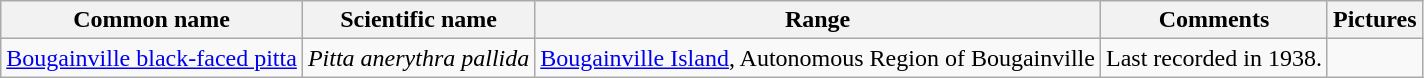<table class="wikitable">
<tr>
<th>Common name</th>
<th>Scientific name</th>
<th>Range</th>
<th class="unsortable">Comments</th>
<th class="unsortable">Pictures</th>
</tr>
<tr>
<td><a href='#'>Bougainville black-faced pitta</a></td>
<td><em>Pitta anerythra pallida</em></td>
<td><a href='#'>Bougainville Island</a>, Autonomous Region of Bougainville</td>
<td>Last recorded in 1938.</td>
<td></td>
</tr>
</table>
